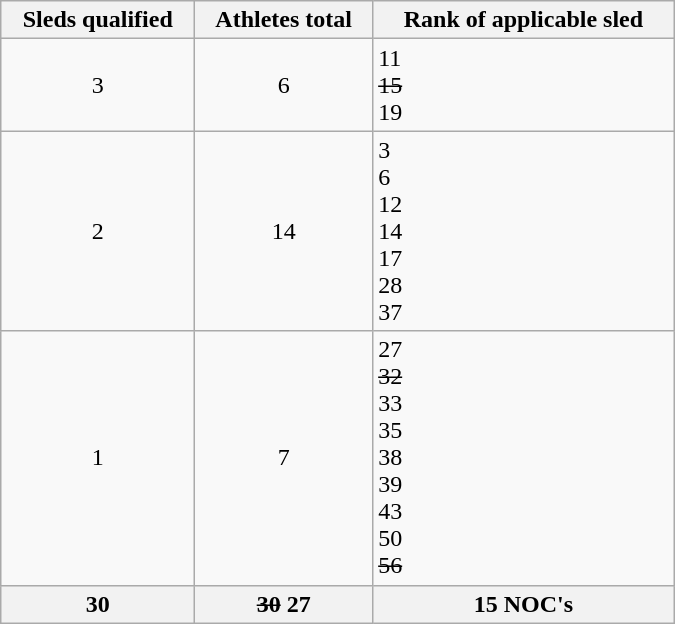<table class="wikitable" width=450>
<tr>
<th>Sleds qualified</th>
<th>Athletes total</th>
<th>Rank of applicable sled</th>
</tr>
<tr>
<td align=center>3</td>
<td align=center>6</td>
<td> 11<br><s> 15</s><br> 19</td>
</tr>
<tr>
<td align=center>2</td>
<td align=center>14</td>
<td> 3<br> 6<br> 12<br> 14<br> 17<br> 28<br> 37</td>
</tr>
<tr>
<td align=center>1</td>
<td align=center>7</td>
<td> 27<br><s> 32</s><br> 33<br> 35<br> 38<br> 39<br> 43<br> 50<br><s> 56</s></td>
</tr>
<tr>
<th>30</th>
<th><s>30</s> 27</th>
<th>15 NOC's</th>
</tr>
</table>
